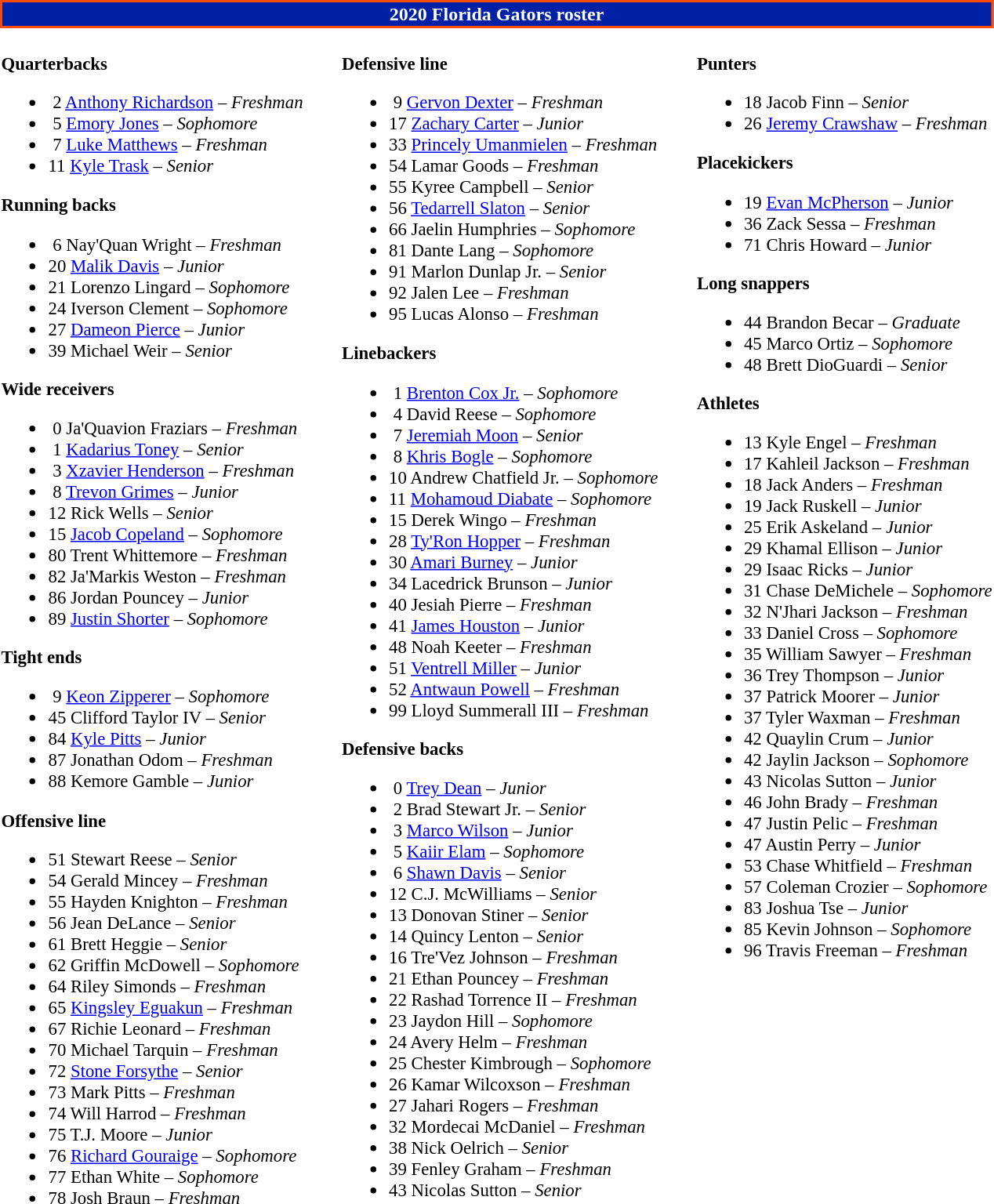<table class="toccolours" style="text-align: left;">
<tr>
<td colspan="9" style="background-color: #0021A5; color: white; text-align: center;border:2px solid #FF4A00;"><strong>2020 Florida Gators roster</strong></td>
</tr>
<tr>
<td style="font-size: 95%;" valign="top"><br><strong>Quarterbacks</strong><ul><li> 2 <a href='#'>Anthony Richardson</a> – <em>Freshman</em></li><li> 5 <a href='#'>Emory Jones</a> –  <em>Sophomore</em></li><li> 7 <a href='#'>Luke Matthews</a> –  <em>Freshman</em></li><li>11 <a href='#'>Kyle Trask</a> –  <em>Senior</em></li></ul><strong>Running backs</strong><ul><li> 6 Nay'Quan Wright –  <em>Freshman</em></li><li>20 <a href='#'>Malik Davis</a> –  <em>Junior</em></li><li>21 Lorenzo Lingard –  <em>Sophomore</em></li><li>24 Iverson Clement –  <em>Sophomore</em></li><li>27 <a href='#'>Dameon Pierce</a> – <em>Junior</em></li><li>39 Michael Weir –  <em>Senior</em></li></ul><strong>Wide receivers</strong><ul><li> 0 Ja'Quavion Fraziars – <em>Freshman</em></li><li> 1 <a href='#'>Kadarius Toney</a> – <em>Senior</em></li><li> 3 <a href='#'>Xzavier Henderson</a> – <em>Freshman</em></li><li> 8 <a href='#'>Trevon Grimes</a> – <em>Junior</em></li><li>12 Rick Wells –  <em>Senior</em></li><li>15 <a href='#'>Jacob Copeland</a> –  <em>Sophomore</em></li><li>80 Trent Whittemore –  <em>Freshman</em></li><li>82 Ja'Markis Weston –  <em>Freshman</em></li><li>86 Jordan Pouncey –  <em>Junior</em></li><li>89 <a href='#'>Justin Shorter</a> –  <em>Sophomore</em></li></ul><strong>Tight ends</strong><ul><li> 9 <a href='#'>Keon Zipperer</a> – <em>Sophomore</em></li><li>45 Clifford Taylor IV – <em>Senior</em></li><li>84 <a href='#'>Kyle Pitts</a> – <em>Junior</em></li><li>87 Jonathan Odom – <em>Freshman</em></li><li>88 Kemore Gamble –  <em>Junior</em></li></ul><strong>Offensive line</strong><ul><li>51 Stewart Reese –  <em>Senior</em></li><li>54 Gerald Mincey – <em>Freshman</em></li><li>55 Hayden Knighton – <em>Freshman</em></li><li>56 Jean DeLance –  <em>Senior</em></li><li>61 Brett Heggie –  <em>Senior</em></li><li>62 Griffin McDowell –  <em>Sophomore</em></li><li>64 Riley Simonds –  <em>Freshman</em></li><li>65 <a href='#'>Kingsley Eguakun</a> –  <em>Freshman</em></li><li>67 Richie Leonard – <em>Freshman</em></li><li>70 Michael Tarquin –  <em>Freshman</em></li><li>72 <a href='#'>Stone Forsythe</a> –  <em>Senior</em></li><li>73 Mark Pitts – <em>Freshman</em></li><li>74 Will Harrod –  <em>Freshman</em></li><li>75 T.J. Moore –  <em>Junior</em></li><li>76 <a href='#'>Richard Gouraige</a> –  <em>Sophomore</em></li><li>77 Ethan White – <em>Sophomore</em></li><li>78 Josh Braun – <em>Freshman</em></li></ul></td>
<td width="25"></td>
<td valign="top" style="font-size: 95%;"><br><strong>Defensive line</strong><ul><li> 9 <a href='#'>Gervon Dexter</a> – <em>Freshman</em></li><li>17 <a href='#'>Zachary Carter</a> –  <em>Junior</em></li><li>33 <a href='#'>Princely Umanmielen</a> – <em>Freshman</em></li><li>54 Lamar Goods – <em>Freshman</em></li><li>55 Kyree Campbell – <em>Senior</em></li><li>56 <a href='#'>Tedarrell Slaton</a> – <em>Senior</em></li><li>66 Jaelin Humphries – <em>Sophomore</em></li><li>81 Dante Lang –  <em>Sophomore</em></li><li>91 Marlon Dunlap Jr. –  <em>Senior</em></li><li>92 Jalen Lee – <em>Freshman</em></li><li>95 Lucas Alonso – <em>Freshman</em></li></ul><strong>Linebackers</strong><ul><li> 1 <a href='#'>Brenton Cox Jr.</a> –  <em>Sophomore</em></li><li> 4 David Reese –  <em>Sophomore</em></li><li> 7 <a href='#'>Jeremiah Moon</a> –  <em>Senior</em></li><li> 8 <a href='#'>Khris Bogle</a> – <em>Sophomore</em></li><li>10 Andrew Chatfield Jr. –  <em>Sophomore</em></li><li>11 <a href='#'>Mohamoud Diabate</a> – <em>Sophomore</em></li><li>15 Derek Wingo – <em>Freshman</em></li><li>28 <a href='#'>Ty'Ron Hopper</a> –  <em>Freshman</em></li><li>30 <a href='#'>Amari Burney</a> – <em>Junior</em></li><li>34 Lacedrick Brunson –  <em>Junior</em></li><li>40 Jesiah Pierre –  <em>Freshman</em></li><li>41 <a href='#'>James Houston</a> –  <em>Junior</em></li><li>48 Noah Keeter –  <em>Freshman</em></li><li>51 <a href='#'>Ventrell Miller</a> –  <em>Junior</em></li><li>52 <a href='#'>Antwaun Powell</a> – <em>Freshman</em></li><li>99 Lloyd Summerall III –  <em>Freshman</em></li></ul><strong>Defensive backs</strong><ul><li> 0 <a href='#'>Trey Dean</a> – <em>Junior</em></li><li> 2 Brad Stewart Jr. – <em>Senior</em></li><li> 3 <a href='#'>Marco Wilson</a> –  <em>Junior</em></li><li> 5 <a href='#'>Kaiir Elam</a> – <em>Sophomore</em></li><li> 6 <a href='#'>Shawn Davis</a> – <em>Senior</em></li><li>12 C.J. McWilliams –  <em>Senior</em></li><li>13 Donovan Stiner – <em>Senior</em></li><li>14 Quincy Lenton –  <em>Senior</em></li><li>16 Tre'Vez Johnson – <em>Freshman</em></li><li>21 Ethan Pouncey – <em>Freshman</em></li><li>22 Rashad Torrence II – <em>Freshman</em></li><li>23 Jaydon Hill – <em>Sophomore</em></li><li>24 Avery Helm – <em>Freshman</em></li><li>25 Chester Kimbrough – <em>Sophomore</em></li><li>26 Kamar Wilcoxson – <em>Freshman</em></li><li>27 Jahari Rogers – <em>Freshman</em></li><li>32 Mordecai McDaniel – <em>Freshman</em></li><li>38 Nick Oelrich –  <em>Senior</em></li><li>39 Fenley Graham – <em>Freshman</em></li><li>43 Nicolas Sutton –  <em>Senior</em></li></ul></td>
<td width="25"></td>
<td valign="top" style="font-size: 95%;"><br><strong>Punters</strong><ul><li>18 Jacob Finn –  <em>Senior</em></li><li>26 <a href='#'>Jeremy Crawshaw</a> – <em>Freshman</em></li></ul><strong>Placekickers</strong><ul><li>19 <a href='#'>Evan McPherson</a> – <em>Junior</em></li><li>36 Zack Sessa – <em>Freshman</em></li><li>71 Chris Howard –  <em>Junior</em></li></ul><strong>Long snappers</strong><ul><li>44 Brandon Becar – <em>Graduate</em></li><li>45 Marco Ortiz –  <em>Sophomore</em></li><li>48 Brett DioGuardi –  <em>Senior</em></li></ul><strong>Athletes</strong><ul><li>13 Kyle Engel –  <em>Freshman</em></li><li>17 Kahleil Jackson – <em>Freshman</em></li><li>18 Jack Anders –  <em>Freshman</em></li><li>19 Jack Ruskell –  <em>Junior</em></li><li>25 Erik Askeland –  <em>Junior</em></li><li>29 Khamal Ellison –  <em>Junior</em></li><li>29 Isaac Ricks –  <em>Junior</em></li><li>31 Chase DeMichele –  <em>Sophomore</em></li><li>32 N'Jhari Jackson –  <em>Freshman</em></li><li>33 Daniel Cross –  <em>Sophomore</em></li><li>35 William Sawyer –  <em>Freshman</em></li><li>36 Trey Thompson –  <em>Junior</em></li><li>37 Patrick Moorer –  <em>Junior</em></li><li>37 Tyler Waxman –  <em>Freshman</em></li><li>42 Quaylin Crum –  <em>Junior</em></li><li>42 Jaylin Jackson –  <em>Sophomore</em></li><li>43 Nicolas Sutton –  <em>Junior</em></li><li>46 John Brady –  <em>Freshman</em></li><li>47 Justin Pelic –  <em>Freshman</em></li><li>47 Austin Perry –  <em>Junior</em></li><li>53 Chase Whitfield –  <em>Freshman</em></li><li>57 Coleman Crozier –  <em>Sophomore</em></li><li>83 Joshua Tse –  <em>Junior</em></li><li>85 Kevin Johnson –  <em>Sophomore</em></li><li>96 Travis Freeman –  <em>Freshman</em></li></ul></td>
</tr>
</table>
